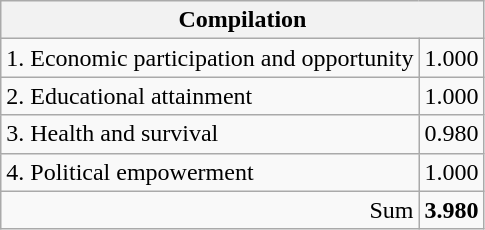<table class="wikitable">
<tr>
<th colspan="2">Compilation</th>
</tr>
<tr>
<td>1. Economic participation and opportunity</td>
<td>1.000</td>
</tr>
<tr>
<td>2. Educational attainment</td>
<td>1.000</td>
</tr>
<tr>
<td>3. Health and survival</td>
<td>0.980</td>
</tr>
<tr>
<td>4. Political empowerment</td>
<td>1.000</td>
</tr>
<tr>
<td style="text-align:right">Sum</td>
<td><strong>3.980</strong></td>
</tr>
</table>
